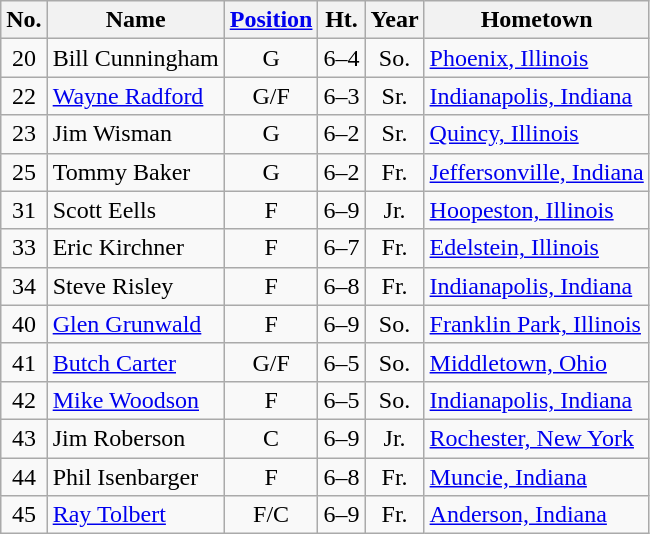<table class="wikitable" style="text-align:center">
<tr>
<th>No.</th>
<th>Name</th>
<th><a href='#'>Position</a></th>
<th>Ht.</th>
<th>Year</th>
<th>Hometown</th>
</tr>
<tr>
<td>20</td>
<td style="text-align:left">Bill Cunningham</td>
<td>G</td>
<td>6–4</td>
<td>So.</td>
<td style="text-align:left"><a href='#'>Phoenix, Illinois</a></td>
</tr>
<tr>
<td>22</td>
<td style="text-align:left"><a href='#'>Wayne Radford</a></td>
<td>G/F</td>
<td>6–3</td>
<td>Sr.</td>
<td style="text-align:left"><a href='#'>Indianapolis, Indiana</a></td>
</tr>
<tr>
<td>23</td>
<td style="text-align:left">Jim Wisman</td>
<td>G</td>
<td>6–2</td>
<td>Sr.</td>
<td style="text-align:left"><a href='#'>Quincy, Illinois</a></td>
</tr>
<tr>
<td>25</td>
<td style="text-align:left">Tommy Baker</td>
<td>G</td>
<td>6–2</td>
<td>Fr.</td>
<td style="text-align:left"><a href='#'>Jeffersonville, Indiana</a></td>
</tr>
<tr>
<td>31</td>
<td style="text-align:left">Scott Eells</td>
<td>F</td>
<td>6–9</td>
<td>Jr.</td>
<td style="text-align:left"><a href='#'>Hoopeston, Illinois</a></td>
</tr>
<tr>
<td>33</td>
<td style="text-align:left">Eric Kirchner</td>
<td>F</td>
<td>6–7</td>
<td>Fr.</td>
<td style="text-align:left"><a href='#'>Edelstein, Illinois</a></td>
</tr>
<tr>
<td>34</td>
<td style="text-align:left">Steve Risley</td>
<td>F</td>
<td>6–8</td>
<td>Fr.</td>
<td style="text-align:left"><a href='#'>Indianapolis, Indiana</a></td>
</tr>
<tr>
<td>40</td>
<td style="text-align:left"><a href='#'>Glen Grunwald</a></td>
<td>F</td>
<td>6–9</td>
<td>So.</td>
<td style="text-align:left"><a href='#'>Franklin Park, Illinois</a></td>
</tr>
<tr>
<td>41</td>
<td style="text-align:left"><a href='#'>Butch Carter</a></td>
<td>G/F</td>
<td>6–5</td>
<td>So.</td>
<td style="text-align:left"><a href='#'>Middletown, Ohio</a></td>
</tr>
<tr>
<td>42</td>
<td style="text-align:left"><a href='#'>Mike Woodson</a></td>
<td>F</td>
<td>6–5</td>
<td>So.</td>
<td style="text-align:left"><a href='#'>Indianapolis, Indiana</a></td>
</tr>
<tr>
<td>43</td>
<td style="text-align:left">Jim Roberson</td>
<td>C</td>
<td>6–9</td>
<td>Jr.</td>
<td style="text-align:left"><a href='#'>Rochester, New York</a></td>
</tr>
<tr>
<td>44</td>
<td style="text-align:left">Phil Isenbarger</td>
<td>F</td>
<td>6–8</td>
<td>Fr.</td>
<td style="text-align:left"><a href='#'>Muncie, Indiana</a></td>
</tr>
<tr>
<td>45</td>
<td style="text-align:left"><a href='#'>Ray Tolbert</a></td>
<td>F/C</td>
<td>6–9</td>
<td>Fr.</td>
<td style="text-align:left"><a href='#'>Anderson, Indiana</a></td>
</tr>
</table>
